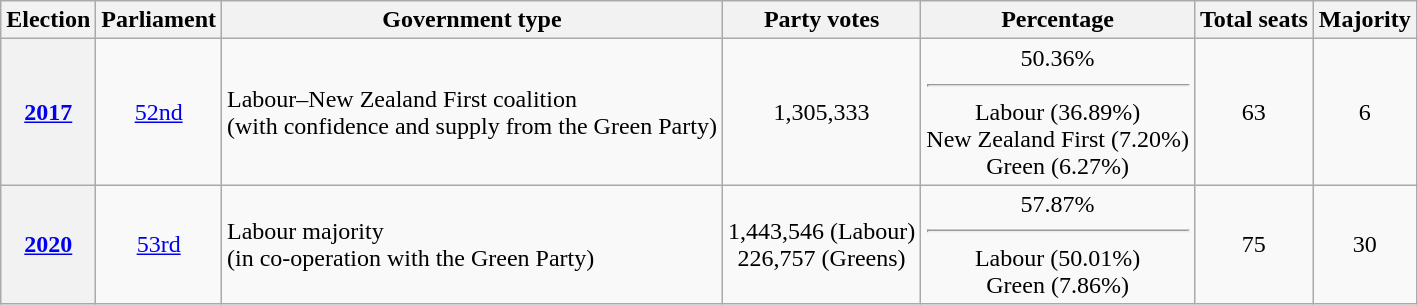<table class="wikitable">
<tr>
<th scope="col" style="text-align:center;">Election</th>
<th scope="col" style="text-align:center;">Parliament</th>
<th>Government type</th>
<th scope="col" style="text-align:center;">Party votes</th>
<th scope="col" style="text-align:center;">Percentage</th>
<th scope="col" style="text-align:center;">Total seats</th>
<th scope="col" style="text-align:center;">Majority</th>
</tr>
<tr>
<th scope="row" style="text-align:center;"><a href='#'>2017</a></th>
<td align=center><a href='#'>52nd</a></td>
<td>Labour–New Zealand First coalition<br>(with confidence and supply from the Green Party)</td>
<td align=center>1,305,333</td>
<td align=center>50.36%<hr>Labour (36.89%)<br>New Zealand First (7.20%)<br>Green (6.27%)</td>
<td align=center>63</td>
<td align=center>6</td>
</tr>
<tr>
<th scope="row" style="text-align:center;"><a href='#'>2020</a></th>
<td align=center><a href='#'>53rd</a></td>
<td>Labour majority<br>(in co-operation with the Green Party)</td>
<td align=center>1,443,546 (Labour)<br>226,757 (Greens)</td>
<td align=center>57.87%<hr>Labour (50.01%)<br>Green (7.86%)</td>
<td align=center>75</td>
<td align=center>30</td>
</tr>
</table>
